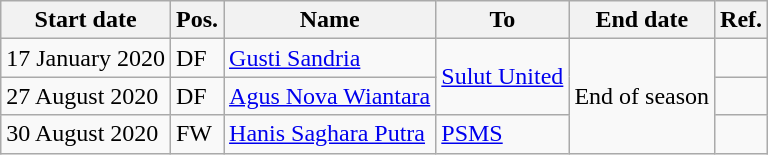<table class="wikitable">
<tr>
<th>Start date</th>
<th>Pos.</th>
<th>Name</th>
<th>To</th>
<th>End date</th>
<th>Ref.</th>
</tr>
<tr>
<td>17 January 2020</td>
<td>DF</td>
<td> <a href='#'>Gusti Sandria</a></td>
<td rowspan="2"><a href='#'>Sulut United</a></td>
<td rowspan="3">End of season</td>
<td></td>
</tr>
<tr>
<td>27 August 2020</td>
<td>DF</td>
<td> <a href='#'>Agus Nova Wiantara</a></td>
<td></td>
</tr>
<tr>
<td>30 August 2020</td>
<td>FW</td>
<td> <a href='#'>Hanis Saghara Putra</a></td>
<td><a href='#'>PSMS</a></td>
<td></td>
</tr>
</table>
